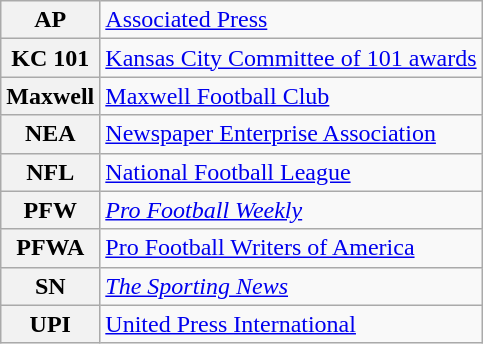<table class="wikitable plainrowheaders" border="1">
<tr>
<th scope="row"><strong>AP</strong></th>
<td><a href='#'>Associated Press</a></td>
</tr>
<tr>
<th scope="row"><strong>KC 101</strong></th>
<td><a href='#'>Kansas City Committee of 101 awards</a></td>
</tr>
<tr>
<th scope="row"><strong>Maxwell</strong></th>
<td><a href='#'>Maxwell Football Club</a></td>
</tr>
<tr>
<th scope="row"><strong>NEA</strong></th>
<td><a href='#'>Newspaper Enterprise Association</a></td>
</tr>
<tr>
<th scope="row"><strong>NFL</strong></th>
<td><a href='#'>National Football League</a></td>
</tr>
<tr>
<th scope="row"><strong>PFW</strong></th>
<td><em><a href='#'>Pro Football Weekly</a></em></td>
</tr>
<tr>
<th scope="row"><strong>PFWA</strong></th>
<td><a href='#'>Pro Football Writers of America</a></td>
</tr>
<tr>
<th scope="row"><strong>SN</strong></th>
<td><em><a href='#'>The Sporting News</a></em></td>
</tr>
<tr>
<th scope="row"><strong>UPI</strong></th>
<td><a href='#'>United Press International</a></td>
</tr>
</table>
